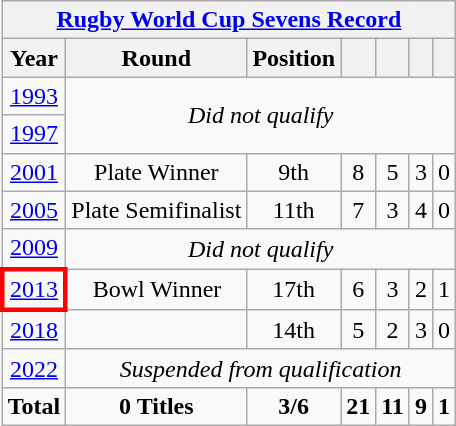<table class="wikitable" style="text-align: center;">
<tr>
<th colspan=10><a href='#'>Rugby World Cup Sevens Record</a></th>
</tr>
<tr>
<th>Year</th>
<th>Round</th>
<th>Position</th>
<th></th>
<th></th>
<th></th>
<th></th>
</tr>
<tr>
<td> <a href='#'>1993</a></td>
<td colspan=6 rowspan=2><em>Did not qualify</em></td>
</tr>
<tr>
<td> <a href='#'>1997</a></td>
</tr>
<tr>
<td> <a href='#'>2001</a></td>
<td>Plate Winner</td>
<td>9th</td>
<td>8</td>
<td>5</td>
<td>3</td>
<td>0</td>
</tr>
<tr>
<td> <a href='#'>2005</a></td>
<td>Plate Semifinalist</td>
<td>11th</td>
<td>7</td>
<td>3</td>
<td>4</td>
<td>0</td>
</tr>
<tr>
<td> <a href='#'>2009</a></td>
<td colspan=6><em>Did not qualify</em></td>
</tr>
<tr>
<td style="border: 3px solid red"> <a href='#'>2013</a></td>
<td>Bowl Winner</td>
<td>17th</td>
<td>6</td>
<td>3</td>
<td>2</td>
<td>1</td>
</tr>
<tr>
<td> <a href='#'>2018</a></td>
<td></td>
<td>14th</td>
<td>5</td>
<td>2</td>
<td>3</td>
<td>0</td>
</tr>
<tr>
<td> <a href='#'>2022</a></td>
<td colspan=6><em>Suspended from qualification</em></td>
</tr>
<tr>
<td colspan=1><strong>Total</strong></td>
<td><strong>0 Titles</strong></td>
<td><strong>3/6</strong></td>
<td><strong>21</strong></td>
<td><strong>11</strong></td>
<td><strong>9</strong></td>
<td><strong>1</strong></td>
</tr>
</table>
